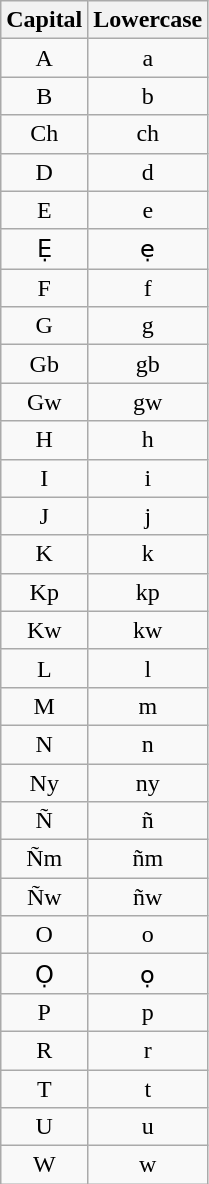<table class="wikitable" style="text-align:center">
<tr>
<th>Capital</th>
<th>Lowercase</th>
</tr>
<tr>
<td>A</td>
<td>a</td>
</tr>
<tr>
<td>B</td>
<td>b</td>
</tr>
<tr>
<td>Ch</td>
<td>ch</td>
</tr>
<tr>
<td>D</td>
<td>d</td>
</tr>
<tr>
<td>E</td>
<td>e</td>
</tr>
<tr>
<td>Ẹ</td>
<td>ẹ</td>
</tr>
<tr>
<td>F</td>
<td>f</td>
</tr>
<tr>
<td>G</td>
<td>g</td>
</tr>
<tr>
<td>Gb</td>
<td>gb</td>
</tr>
<tr>
<td>Gw</td>
<td>gw</td>
</tr>
<tr>
<td>H</td>
<td>h</td>
</tr>
<tr>
<td>I</td>
<td>i</td>
</tr>
<tr>
<td>J</td>
<td>j</td>
</tr>
<tr>
<td>K</td>
<td>k</td>
</tr>
<tr>
<td>Kp</td>
<td>kp</td>
</tr>
<tr>
<td>Kw</td>
<td>kw</td>
</tr>
<tr>
<td>L</td>
<td>l</td>
</tr>
<tr>
<td>M</td>
<td>m</td>
</tr>
<tr>
<td>N</td>
<td>n</td>
</tr>
<tr>
<td>Ny</td>
<td>ny</td>
</tr>
<tr>
<td>Ñ</td>
<td>ñ</td>
</tr>
<tr>
<td>Ñm</td>
<td>ñm</td>
</tr>
<tr>
<td>Ñw</td>
<td>ñw</td>
</tr>
<tr>
<td>O</td>
<td>o</td>
</tr>
<tr>
<td>Ọ</td>
<td>ọ</td>
</tr>
<tr>
<td>P</td>
<td>p</td>
</tr>
<tr>
<td>R</td>
<td>r</td>
</tr>
<tr>
<td>T</td>
<td>t</td>
</tr>
<tr>
<td>U</td>
<td>u</td>
</tr>
<tr>
<td>W</td>
<td>w</td>
</tr>
</table>
